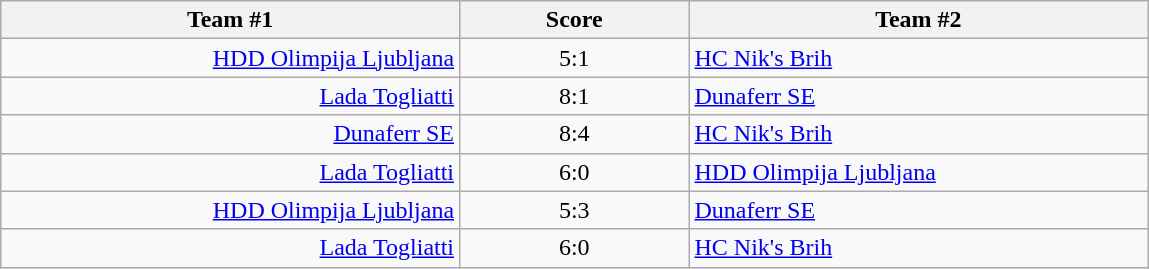<table class="wikitable" style="text-align: center;">
<tr>
<th width=22%>Team #1</th>
<th width=11%>Score</th>
<th width=22%>Team #2</th>
</tr>
<tr>
<td style="text-align: right;"><a href='#'>HDD Olimpija Ljubljana</a> </td>
<td>5:1</td>
<td style="text-align: left;"> <a href='#'>HC Nik's Brih</a></td>
</tr>
<tr>
<td style="text-align: right;"><a href='#'>Lada Togliatti</a> </td>
<td>8:1</td>
<td style="text-align: left;"> <a href='#'>Dunaferr SE</a></td>
</tr>
<tr>
<td style="text-align: right;"><a href='#'>Dunaferr SE</a> </td>
<td>8:4</td>
<td style="text-align: left;"> <a href='#'>HC Nik's Brih</a></td>
</tr>
<tr>
<td style="text-align: right;"><a href='#'>Lada Togliatti</a> </td>
<td>6:0</td>
<td style="text-align: left;"> <a href='#'>HDD Olimpija Ljubljana</a></td>
</tr>
<tr>
<td style="text-align: right;"><a href='#'>HDD Olimpija Ljubljana</a> </td>
<td>5:3</td>
<td style="text-align: left;"> <a href='#'>Dunaferr SE</a></td>
</tr>
<tr>
<td style="text-align: right;"><a href='#'>Lada Togliatti</a> </td>
<td>6:0</td>
<td style="text-align: left;"> <a href='#'>HC Nik's Brih</a></td>
</tr>
</table>
